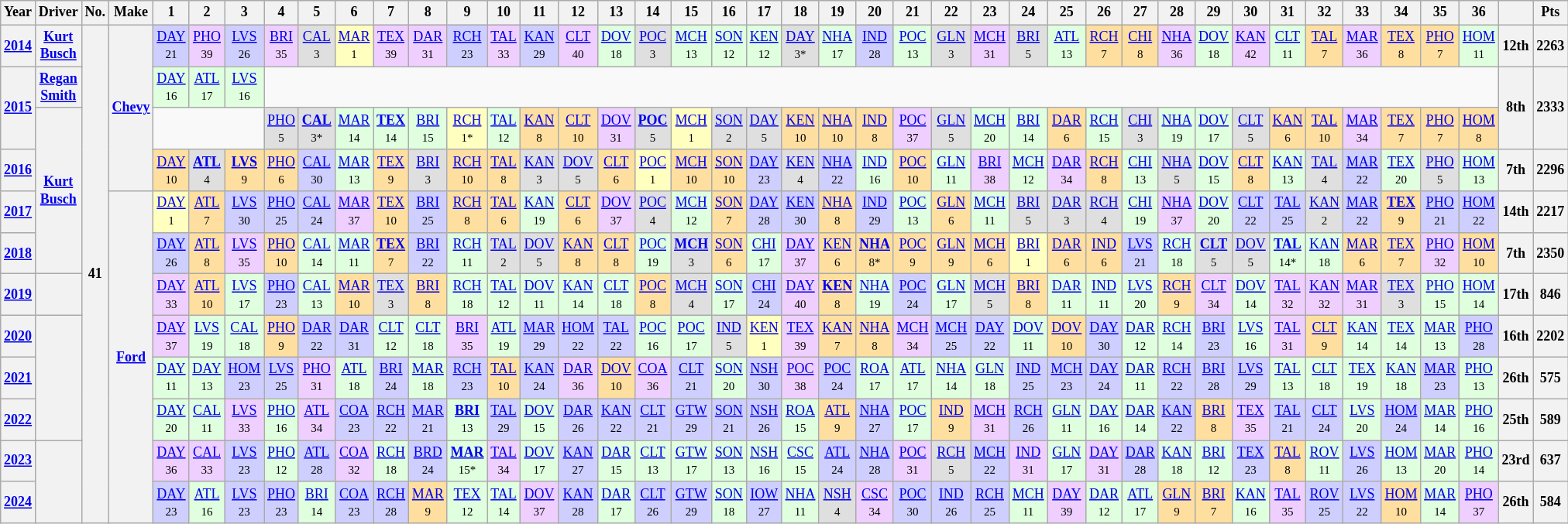<table class="wikitable" style="text-align:center; font-size:75%">
<tr>
<th>Year</th>
<th>Driver</th>
<th>No.</th>
<th>Make</th>
<th>1</th>
<th>2</th>
<th>3</th>
<th>4</th>
<th>5</th>
<th>6</th>
<th>7</th>
<th>8</th>
<th>9</th>
<th>10</th>
<th>11</th>
<th>12</th>
<th>13</th>
<th>14</th>
<th>15</th>
<th>16</th>
<th>17</th>
<th>18</th>
<th>19</th>
<th>20</th>
<th>21</th>
<th>22</th>
<th>23</th>
<th>24</th>
<th>25</th>
<th>26</th>
<th>27</th>
<th>28</th>
<th>29</th>
<th>30</th>
<th>31</th>
<th>32</th>
<th>33</th>
<th>34</th>
<th>35</th>
<th>36</th>
<th></th>
<th>Pts</th>
</tr>
<tr>
<th><a href='#'>2014</a></th>
<th><a href='#'>Kurt Busch</a></th>
<th rowspan="12">41</th>
<th rowspan=4><a href='#'>Chevy</a></th>
<td style="background:#CFCFFF;"><a href='#'>DAY</a><br><small>21</small></td>
<td style="background:#EFCFFF;"><a href='#'>PHO</a><br><small>39</small></td>
<td style="background:#CFCFFF;"><a href='#'>LVS</a><br><small>26</small></td>
<td style="background:#EFCFFF;"><a href='#'>BRI</a><br><small>35</small></td>
<td style="background:#DFDFDF;"><a href='#'>CAL</a><br><small>3</small></td>
<td style="background:#FFFFBF;"><a href='#'>MAR</a><br><small>1</small></td>
<td style="background:#EFCFFF;"><a href='#'>TEX</a><br><small>39</small></td>
<td style="background:#EFCFFF;"><a href='#'>DAR</a><br><small>31</small></td>
<td style="background:#CFCFFF;"><a href='#'>RCH</a><br><small>23</small></td>
<td style="background:#EFCFFF;"><a href='#'>TAL</a><br><small>33</small></td>
<td style="background:#CFCFFF;"><a href='#'>KAN</a><br><small>29</small></td>
<td style="background:#EFCFFF;"><a href='#'>CLT</a><br><small>40</small></td>
<td style="background:#DFFFDF;"><a href='#'>DOV</a><br><small>18</small></td>
<td style="background:#DFDFDF;"><a href='#'>POC</a><br><small>3</small></td>
<td style="background:#DFFFDF;"><a href='#'>MCH</a><br><small>13</small></td>
<td style="background:#DFFFDF;"><a href='#'>SON</a><br><small>12</small></td>
<td style="background:#DFFFDF;"><a href='#'>KEN</a><br><small>12</small></td>
<td style="background:#DFDFDF;"><a href='#'>DAY</a><br><small>3*</small></td>
<td style="background:#DFFFDF;"><a href='#'>NHA</a><br><small>17</small></td>
<td style="background:#CFCFFF;"><a href='#'>IND</a><br><small>28</small></td>
<td style="background:#DFFFDF;"><a href='#'>POC</a><br><small>13</small></td>
<td style="background:#DFDFDF;"><a href='#'>GLN</a><br><small>3</small></td>
<td style="background:#EFCFFF;"><a href='#'>MCH</a><br><small>31</small></td>
<td style="background:#DFDFDF;"><a href='#'>BRI</a><br><small>5</small></td>
<td style="background:#DFFFDF;"><a href='#'>ATL</a><br><small>13</small></td>
<td style="background:#FFDF9F;"><a href='#'>RCH</a><br><small>7</small></td>
<td style="background:#FFDF9F;"><a href='#'>CHI</a><br><small>8</small></td>
<td style="background:#EFCFFF;"><a href='#'>NHA</a><br><small>36</small></td>
<td style="background:#DFFFDF;"><a href='#'>DOV</a><br><small>18</small></td>
<td style="background:#EFCFFF;"><a href='#'>KAN</a><br><small>42</small></td>
<td style="background:#DFFFDF;"><a href='#'>CLT</a><br><small>11</small></td>
<td style="background:#FFDF9F;"><a href='#'>TAL</a><br><small>7</small></td>
<td style="background:#EFCFFF;"><a href='#'>MAR</a><br><small>36</small></td>
<td style="background:#FFDF9F;"><a href='#'>TEX</a><br><small>8</small></td>
<td style="background:#FFDF9F;"><a href='#'>PHO</a><br><small>7</small></td>
<td style="background:#DFFFDF;"><a href='#'>HOM</a><br><small>11</small></td>
<th>12th</th>
<th>2263</th>
</tr>
<tr>
<th rowspan=2><a href='#'>2015</a></th>
<th><a href='#'>Regan Smith</a></th>
<td style="background:#DFFFDF;"><a href='#'>DAY</a><br><small>16</small></td>
<td style="background:#DFFFDF;"><a href='#'>ATL</a><br><small>17</small></td>
<td style="background:#DFFFDF;"><a href='#'>LVS</a><br><small>16</small></td>
<td colspan=33></td>
<th rowspan=2>8th</th>
<th rowspan=2>2333</th>
</tr>
<tr>
<th rowspan=4><a href='#'>Kurt Busch</a></th>
<td colspan=3></td>
<td style="background:#DFDFDF;"><a href='#'>PHO</a><br><small>5</small></td>
<td style="background:#DFDFDF;"><strong><a href='#'>CAL</a></strong><br><small>3*</small></td>
<td style="background:#DFFFDF;"><a href='#'>MAR</a><br><small>14</small></td>
<td style="background:#DFFFDF;"><strong><a href='#'>TEX</a></strong><br><small>14</small></td>
<td style="background:#DFFFDF;"><a href='#'>BRI</a><br><small>15</small></td>
<td style="background:#FFFFBF;"><a href='#'>RCH</a><br><small>1*</small></td>
<td style="background:#DFFFDF;"><a href='#'>TAL</a><br><small>12</small></td>
<td style="background:#FFDF9F;"><a href='#'>KAN</a><br><small>8</small></td>
<td style="background:#FFDF9F;"><a href='#'>CLT</a><br><small>10</small></td>
<td style="background:#EFCFFF;"><a href='#'>DOV</a><br><small>31</small></td>
<td style="background:#DFDFDF;"><strong><a href='#'>POC</a></strong><br><small>5</small></td>
<td style="background:#FFFFBF;"><a href='#'>MCH</a><br><small>1</small></td>
<td style="background:#DFDFDF;"><a href='#'>SON</a><br><small>2</small></td>
<td style="background:#DFDFDF;"><a href='#'>DAY</a><br><small>5</small></td>
<td style="background:#FFDF9F;"><a href='#'>KEN</a><br><small>10</small></td>
<td style="background:#FFDF9F;"><a href='#'>NHA</a><br><small>10</small></td>
<td style="background:#FFDF9F;"><a href='#'>IND</a><br><small>8</small></td>
<td style="background:#EFCFFF;"><a href='#'>POC</a><br><small>37</small></td>
<td style="background:#DFDFDF;"><a href='#'>GLN</a><br><small>5</small></td>
<td style="background:#DFFFDF;"><a href='#'>MCH</a><br><small>20</small></td>
<td style="background:#DFFFDF;"><a href='#'>BRI</a><br><small>14</small></td>
<td style="background:#FFDF9F;"><a href='#'>DAR</a><br><small>6</small></td>
<td style="background:#DFFFDF;"><a href='#'>RCH</a><br><small>15</small></td>
<td style="background:#DFDFDF;"><a href='#'>CHI</a><br><small>3</small></td>
<td style="background:#DFFFDF;"><a href='#'>NHA</a><br><small>19</small></td>
<td style="background:#DFFFDF;"><a href='#'>DOV</a><br><small>17</small></td>
<td style="background:#DFDFDF;"><a href='#'>CLT</a><br><small>5</small></td>
<td style="background:#FFDF9F;"><a href='#'>KAN</a><br><small>6</small></td>
<td style="background:#FFDF9F;"><a href='#'>TAL</a><br><small>10</small></td>
<td style="background:#EFCFFF;"><a href='#'>MAR</a><br><small>34</small></td>
<td style="background:#FFDF9F;"><a href='#'>TEX</a><br><small>7</small></td>
<td style="background:#FFDF9F;"><a href='#'>PHO</a><br><small>7</small></td>
<td style="background:#FFDF9F;"><a href='#'>HOM</a><br><small>8</small></td>
</tr>
<tr>
<th><a href='#'>2016</a></th>
<td style="background:#FFDF9F;"><a href='#'>DAY</a><br><small>10</small></td>
<td style="background:#DFDFDF;"><strong><a href='#'>ATL</a></strong><br><small>4</small></td>
<td style="background:#FFDF9F;"><strong><a href='#'>LVS</a></strong><br><small>9</small></td>
<td style="background:#FFDF9F;"><a href='#'>PHO</a><br><small>6</small></td>
<td style="background:#CFCFFF;"><a href='#'>CAL</a><br><small>30</small></td>
<td style="background:#DFFFDF;"><a href='#'>MAR</a><br><small>13</small></td>
<td style="background:#FFDF9F;"><a href='#'>TEX</a><br><small>9</small></td>
<td style="background:#DFDFDF;"><a href='#'>BRI</a><br><small>3</small></td>
<td style="background:#FFDF9F;"><a href='#'>RCH</a><br><small>10</small></td>
<td style="background:#FFDF9F;"><a href='#'>TAL</a><br><small>8</small></td>
<td style="background:#DFDFDF;"><a href='#'>KAN</a><br><small>3</small></td>
<td style="background:#DFDFDF;"><a href='#'>DOV</a><br><small>5</small></td>
<td style="background:#FFDF9F;"><a href='#'>CLT</a><br><small>6</small></td>
<td style="background:#FFFFBF;"><a href='#'>POC</a><br><small>1</small></td>
<td style="background:#FFDF9F;"><a href='#'>MCH</a><br><small>10</small></td>
<td style="background:#FFDF9F;"><a href='#'>SON</a><br><small>10</small></td>
<td style="background:#CFCFFF;"><a href='#'>DAY</a><br><small>23</small></td>
<td style="background:#DFDFDF;"><a href='#'>KEN</a><br><small>4</small></td>
<td style="background:#CFCFFF;"><a href='#'>NHA</a><br><small>22</small></td>
<td style="background:#DFFFDF;"><a href='#'>IND</a><br><small>16</small></td>
<td style="background:#FFDF9F;"><a href='#'>POC</a><br><small>10</small></td>
<td style="background:#DFFFDF;"><a href='#'>GLN</a><br><small>11</small></td>
<td style="background:#EFCFFF;"><a href='#'>BRI</a><br><small>38</small></td>
<td style="background:#DFFFDF;"><a href='#'>MCH</a><br><small>12</small></td>
<td style="background:#EFCFFF;"><a href='#'>DAR</a><br><small>34</small></td>
<td style="background:#FFDF9F;"><a href='#'>RCH</a><br><small>8</small></td>
<td style="background:#DFFFDF;"><a href='#'>CHI</a><br><small>13</small></td>
<td style="background:#DFDFDF;"><a href='#'>NHA</a><br><small>5</small></td>
<td style="background:#DFFFDF;"><a href='#'>DOV</a><br><small>15</small></td>
<td style="background:#FFDF9F;"><a href='#'>CLT</a><br><small>8</small></td>
<td style="background:#DFFFDF;"><a href='#'>KAN</a><br><small>13</small></td>
<td style="background:#DFDFDF;"><a href='#'>TAL</a><br><small>4</small></td>
<td style="background:#CFCFFF;"><a href='#'>MAR</a><br><small>22</small></td>
<td style="background:#DFFFDF;"><a href='#'>TEX</a><br><small>20</small></td>
<td style="background:#DFDFDF;"><a href='#'>PHO</a><br><small>5</small></td>
<td style="background:#DFFFDF;"><a href='#'>HOM</a><br><small>13</small></td>
<th>7th</th>
<th>2296</th>
</tr>
<tr>
<th><a href='#'>2017</a></th>
<th rowspan="8"><a href='#'>Ford</a></th>
<td style="background:#FFFFBF;"><a href='#'>DAY</a><br><small>1</small></td>
<td style="background:#FFDF9F;"><a href='#'>ATL</a><br><small>7</small></td>
<td style="background:#CFCFFF;"><a href='#'>LVS</a><br><small>30</small></td>
<td style="background:#CFCFFF;"><a href='#'>PHO</a><br><small>25</small></td>
<td style="background:#CFCFFF;"><a href='#'>CAL</a><br><small>24</small></td>
<td style="background:#EFCFFF;"><a href='#'>MAR</a><br><small>37</small></td>
<td style="background:#FFDF9F;"><a href='#'>TEX</a><br><small>10</small></td>
<td style="background:#CFCFFF;"><a href='#'>BRI</a><br><small>25</small></td>
<td style="background:#FFDF9F;"><a href='#'>RCH</a><br><small>8</small></td>
<td style="background:#FFDF9F;"><a href='#'>TAL</a><br><small>6</small></td>
<td style="background:#DFFFDF;"><a href='#'>KAN</a><br><small>19</small></td>
<td style="background:#FFDF9F;"><a href='#'>CLT</a><br><small>6</small></td>
<td style="background:#EFCFFF;"><a href='#'>DOV</a><br><small>37</small></td>
<td style="background:#DFDFDF;"><a href='#'>POC</a><br><small>4</small></td>
<td style="background:#DFFFDF;"><a href='#'>MCH</a><br><small>12</small></td>
<td style="background:#FFDF9F;"><a href='#'>SON</a><br><small>7</small></td>
<td style="background:#CFCFFF;"><a href='#'>DAY</a><br><small>28</small></td>
<td style="background:#CFCFFF;"><a href='#'>KEN</a><br><small>30</small></td>
<td style="background:#FFDF9F;"><a href='#'>NHA</a><br><small>8</small></td>
<td style="background:#CFCFFF;"><a href='#'>IND</a><br><small>29</small></td>
<td style="background:#DFFFDF;"><a href='#'>POC</a><br><small>13</small></td>
<td style="background:#FFDF9F;"><a href='#'>GLN</a><br><small>6</small></td>
<td style="background:#DFFFDF;"><a href='#'>MCH</a><br><small>11</small></td>
<td style="background:#DFDFDF;"><a href='#'>BRI</a><br><small>5</small></td>
<td style="background:#DFDFDF;"><a href='#'>DAR</a><br><small>3</small></td>
<td style="background:#DFDFDF;"><a href='#'>RCH</a><br><small>4</small></td>
<td style="background:#DFFFDF;"><a href='#'>CHI</a><br><small>19</small></td>
<td style="background:#EFCFFF;"><a href='#'>NHA</a><br><small>37</small></td>
<td style="background:#DFFFDF;"><a href='#'>DOV</a><br><small>20</small></td>
<td style="background:#CFCFFF;"><a href='#'>CLT</a><br><small>22</small></td>
<td style="background:#CFCFFF;"><a href='#'>TAL</a><br><small>25</small></td>
<td style="background:#DFDFDF;"><a href='#'>KAN</a><br><small>2</small></td>
<td style="background:#CFCFFF;"><a href='#'>MAR</a><br><small>22</small></td>
<td style="background:#FFDF9F;"><strong><a href='#'>TEX</a></strong><br><small>9</small></td>
<td style="background:#CFCFFF;"><a href='#'>PHO</a><br><small>21</small></td>
<td style="background:#CFCFFF;"><a href='#'>HOM</a><br><small>22</small></td>
<th>14th</th>
<th>2217</th>
</tr>
<tr>
<th><a href='#'>2018</a></th>
<td style="background:#CFCFFF;"><a href='#'>DAY</a><br><small>26</small></td>
<td style="background:#FFDF9F;"><a href='#'>ATL</a><br><small>8</small></td>
<td style="background:#EFCFFF;"><a href='#'>LVS</a><br><small>35</small></td>
<td style="background:#FFDF9F;"><a href='#'>PHO</a><br><small>10</small></td>
<td style="background:#DFFFDF;"><a href='#'>CAL</a><br><small>14</small></td>
<td style="background:#DFFFDF;"><a href='#'>MAR</a><br><small>11</small></td>
<td style="background:#FFDF9F;"><strong><a href='#'>TEX</a></strong><br><small>7</small></td>
<td style="background:#CFCFFF;"><a href='#'>BRI</a><br><small>22</small></td>
<td style="background:#DFFFDF;"><a href='#'>RCH</a><br><small>11</small></td>
<td style="background:#DFDFDF;"><a href='#'>TAL</a><br><small>2</small></td>
<td style="background:#DFDFDF;"><a href='#'>DOV</a><br><small>5</small></td>
<td style="background:#FFDF9F;"><a href='#'>KAN</a><br><small>8</small></td>
<td style="background:#FFDF9F;"><a href='#'>CLT</a><br><small>8</small></td>
<td style="background:#DFFFDF;"><a href='#'>POC</a><br><small>19</small></td>
<td style="background:#DFDFDF;"><strong><a href='#'>MCH</a></strong><br><small>3</small></td>
<td style="background:#FFDF9F;"><a href='#'>SON</a><br><small>6</small></td>
<td style="background:#DFFFDF;"><a href='#'>CHI</a><br><small>17</small></td>
<td style="background:#EFCFFF;"><a href='#'>DAY</a><br><small>37</small></td>
<td style="background:#FFDF9F;"><a href='#'>KEN</a><br><small>6</small></td>
<td style="background:#FFDF9F;"><strong><a href='#'>NHA</a></strong><br><small>8*</small></td>
<td style="background:#FFDF9F;"><a href='#'>POC</a><br><small>9</small></td>
<td style="background:#FFDF9F;"><a href='#'>GLN</a><br><small>9</small></td>
<td style="background:#FFDF9F;"><a href='#'>MCH</a><br><small>6</small></td>
<td style="background:#FFFFBF;"><a href='#'>BRI</a><br><small>1</small></td>
<td style="background:#FFDF9F;"><a href='#'>DAR</a><br><small>6</small></td>
<td style="background:#FFDF9F;"><a href='#'>IND</a><br><small>6</small></td>
<td style="background:#CFCFFF;"><a href='#'>LVS</a><br><small>21</small></td>
<td style="background:#DFFFDF;"><a href='#'>RCH</a><br><small>18</small></td>
<td style="background:#DFDFDF;"><strong><a href='#'>CLT</a></strong><br><small>5</small></td>
<td style="background:#DFDFDF;"><a href='#'>DOV</a><br><small>5</small></td>
<td style="background:#DFFFDF;"><strong><a href='#'>TAL</a></strong><br><small>14*</small></td>
<td style="background:#DFFFDF;"><a href='#'>KAN</a><br><small>18</small></td>
<td style="background:#FFDF9F;"><a href='#'>MAR</a><br><small>6</small></td>
<td style="background:#FFDF9F;"><a href='#'>TEX</a><br><small>7</small></td>
<td style="background:#EFCFFF;"><a href='#'>PHO</a><br><small>32</small></td>
<td style="background:#FFDF9F;"><a href='#'>HOM</a><br><small>10</small></td>
<th>7th</th>
<th>2350</th>
</tr>
<tr>
<th><a href='#'>2019</a></th>
<th></th>
<td style="background:#EFCFFF;"><a href='#'>DAY</a><br><small>33</small></td>
<td style="background:#FFDF9F;"><a href='#'>ATL</a><br><small>10</small></td>
<td style="background:#DFFFDF;"><a href='#'>LVS</a><br><small>17</small></td>
<td style="background:#CFCFFF;"><a href='#'>PHO</a><br><small>23</small></td>
<td style="background:#DFFFDF;"><a href='#'>CAL</a><br><small>13</small></td>
<td style="background:#FFDF9F;"><a href='#'>MAR</a><br><small>10</small></td>
<td style="background:#DFDFDF;"><a href='#'>TEX</a><br><small>3</small></td>
<td style="background:#FFDF9F;"><a href='#'>BRI</a><br><small>8</small></td>
<td style="background:#DFFFDF;"><a href='#'>RCH</a><br><small>18</small></td>
<td style="background:#DFFFDF;"><a href='#'>TAL</a><br><small>12</small></td>
<td style="background:#DFFFDF;"><a href='#'>DOV</a><br><small>11</small></td>
<td style="background:#DFFFDF;"><a href='#'>KAN</a><br><small>14</small></td>
<td style="background:#DFFFDF;"><a href='#'>CLT</a><br><small>18</small></td>
<td style="background:#FFDF9F;"><a href='#'>POC</a><br><small>8</small></td>
<td style="background:#DFDFDF;"><a href='#'>MCH</a><br><small>4</small></td>
<td style="background:#DFFFDF;"><a href='#'>SON</a><br><small>17</small></td>
<td style="background:#CFCFFF;"><a href='#'>CHI</a><br><small>24</small></td>
<td style="background:#EFCFFF;"><a href='#'>DAY</a><br><small>40</small></td>
<td style="background:#FFDF9F;"><strong><a href='#'>KEN</a></strong><br><small>8</small></td>
<td style="background:#DFFFDF;"><a href='#'>NHA</a><br><small>19</small></td>
<td style="background:#CFCFFF;"><a href='#'>POC</a><br><small>24</small></td>
<td style="background:#DFFFDF;"><a href='#'>GLN</a><br><small>17</small></td>
<td style="background:#DFDFDF;"><a href='#'>MCH</a><br><small>5</small></td>
<td style="background:#FFDF9F;"><a href='#'>BRI</a><br><small>8</small></td>
<td style="background:#DFFFDF;"><a href='#'>DAR</a><br><small>11</small></td>
<td style="background:#DFFFDF;"><a href='#'>IND</a><br><small>11</small></td>
<td style="background:#DFFFDF;"><a href='#'>LVS</a><br><small>20</small></td>
<td style="background:#FFDF9F;"><a href='#'>RCH</a><br><small>9</small></td>
<td style="background:#EFCFFF;"><a href='#'>CLT</a><br><small>34</small></td>
<td style="background:#DFFFDF;"><a href='#'>DOV</a><br><small>14</small></td>
<td style="background:#EFCFFF;"><a href='#'>TAL</a><br><small>32</small></td>
<td style="background:#EFCFFF;"><a href='#'>KAN</a><br><small>32</small></td>
<td style="background:#EFCFFF;"><a href='#'>MAR</a><br><small>31</small></td>
<td style="background:#DFDFDF;"><a href='#'>TEX</a><br><small>3</small></td>
<td style="background:#DFFFDF;"><a href='#'>PHO</a><br><small>15</small></td>
<td style="background:#DFFFDF;"><a href='#'>HOM</a><br><small>14</small></td>
<th>17th</th>
<th>846</th>
</tr>
<tr>
<th><a href='#'>2020</a></th>
<th rowspan=3></th>
<td style="background:#EFCFFF;"><a href='#'>DAY</a><br><small>37</small></td>
<td style="background:#DFFFDF;"><a href='#'>LVS</a><br><small>19</small></td>
<td style="background:#DFFFDF;"><a href='#'>CAL</a><br><small>18</small></td>
<td style="background:#FFDF9F;"><a href='#'>PHO</a><br><small>9</small></td>
<td style="background:#CFCFFF;"><a href='#'>DAR</a><br><small>22</small></td>
<td style="background:#CFCFFF;"><a href='#'>DAR</a><br><small>31</small></td>
<td style="background:#DFFFDF;"><a href='#'>CLT</a><br><small>12</small></td>
<td style="background:#DFFFDF;"><a href='#'>CLT</a><br><small>18</small></td>
<td style="background:#EFCFFF;"><a href='#'>BRI</a><br><small>35</small></td>
<td style="background:#DFFFDF;"><a href='#'>ATL</a><br><small>19</small></td>
<td style="background:#CFCFFF;"><a href='#'>MAR</a><br><small>29</small></td>
<td style="background:#CFCFFF;"><a href='#'>HOM</a><br><small>22</small></td>
<td style="background:#CFCFFF;"><a href='#'>TAL</a><br><small>22</small></td>
<td style="background:#DFFFDF;"><a href='#'>POC</a><br><small>16</small></td>
<td style="background:#DFFFDF;"><a href='#'>POC</a><br><small>17</small></td>
<td style="background:#DFDFDF;"><a href='#'>IND</a><br><small>5</small></td>
<td style="background:#FFFFBF;"><a href='#'>KEN</a><br><small>1</small></td>
<td style="background:#EFCFFF;"><a href='#'>TEX</a><br><small>39</small></td>
<td style="background:#FFDF9F;"><a href='#'>KAN</a><br><small>7</small></td>
<td style="background:#FFDF9F;"><a href='#'>NHA</a><br><small>8</small></td>
<td style="background:#EFCFFF;"><a href='#'>MCH</a><br><small>34</small></td>
<td style="background:#CFCFFF;"><a href='#'>MCH</a><br><small>25</small></td>
<td style="background:#CFCFFF;"><a href='#'>DAY</a><br><small>22</small></td>
<td style="background:#DFFFDF;"><a href='#'>DOV</a><br><small>11</small></td>
<td style="background:#FFDF9F;"><a href='#'>DOV</a><br><small>10</small></td>
<td style="background:#CFCFFF;"><a href='#'>DAY</a><br><small>30</small></td>
<td style="background:#DFFFDF;"><a href='#'>DAR</a><br><small>12</small></td>
<td style="background:#DFFFDF;"><a href='#'>RCH</a><br><small>14</small></td>
<td style="background:#CFCFFF;"><a href='#'>BRI</a><br><small>23</small></td>
<td style="background:#DFFFDF;"><a href='#'>LVS</a><br><small>16</small></td>
<td style="background:#EFCFFF;"><a href='#'>TAL</a><br><small>31</small></td>
<td style="background:#FFDF9F;"><a href='#'>CLT</a><br><small>9</small></td>
<td style="background:#DFFFDF;"><a href='#'>KAN</a><br><small>14</small></td>
<td style="background:#DFFFDF;"><a href='#'>TEX</a><br><small>14</small></td>
<td style="background:#DFFFDF;"><a href='#'>MAR</a><br><small>13</small></td>
<td style="background:#CFCFFF;"><a href='#'>PHO</a><br><small>28</small></td>
<th>16th</th>
<th>2202</th>
</tr>
<tr>
<th><a href='#'>2021</a></th>
<td style="background:#DFFFDF;"><a href='#'>DAY</a><br><small>11</small></td>
<td style="background:#DFFFDF;"><a href='#'>DAY</a><br><small>13</small></td>
<td style="background:#CFCFFF;"><a href='#'>HOM</a><br><small>23</small></td>
<td style="background:#CFCFFF;"><a href='#'>LVS</a><br><small>25</small></td>
<td style="background:#EFCFFF;"><a href='#'>PHO</a><br><small>31</small></td>
<td style="background:#DFFFDF;"><a href='#'>ATL</a><br><small>18</small></td>
<td style="background:#CFCFFF;"><a href='#'>BRI</a><br><small>24</small></td>
<td style="background:#DFFFDF;"><a href='#'>MAR</a><br><small>18</small></td>
<td style="background:#CFCFFF;"><a href='#'>RCH</a><br><small>23</small></td>
<td style="background:#FFDF9F;"><a href='#'>TAL</a><br><small>10</small></td>
<td style="background:#CFCFFF;"><a href='#'>KAN</a><br><small>24</small></td>
<td style="background:#EFCFFF;"><a href='#'>DAR</a><br><small>36</small></td>
<td style="background:#FFDF9F;"><a href='#'>DOV</a><br><small>10</small></td>
<td style="background:#EFCFFF;"><a href='#'>COA</a><br><small>36</small></td>
<td style="background:#CFCFFF;"><a href='#'>CLT</a><br><small>21</small></td>
<td style="background:#DFFFDF;"><a href='#'>SON</a><br><small>20</small></td>
<td style="background:#CFCFFF;"><a href='#'>NSH</a><br><small>30</small></td>
<td style="background:#EFCFFF;"><a href='#'>POC</a><br><small>38</small></td>
<td style="background:#CFCFFF;"><a href='#'>POC</a><br><small>24</small></td>
<td style="background:#DFFFDF;"><a href='#'>ROA</a><br><small>17</small></td>
<td style="background:#DFFFDF;"><a href='#'>ATL</a><br><small>17</small></td>
<td style="background:#DFFFDF;"><a href='#'>NHA</a><br><small>14</small></td>
<td style="background:#DFFFDF;"><a href='#'>GLN</a><br><small>18</small></td>
<td style="background:#CFCFFF;"><a href='#'>IND</a><br><small>25</small></td>
<td style="background:#CFCFFF;"><a href='#'>MCH</a><br><small>23</small></td>
<td style="background:#CFCFFF;"><a href='#'>DAY</a><br><small>24</small></td>
<td style="background:#DFFFDF;"><a href='#'>DAR</a><br><small>11</small></td>
<td style="background:#CFCFFF;"><a href='#'>RCH</a><br><small>22</small></td>
<td style="background:#CFCFFF;"><a href='#'>BRI</a><br><small>28</small></td>
<td style="background:#CFCFFF;"><a href='#'>LVS</a><br><small>29</small></td>
<td style="background:#DFFFDF;"><a href='#'>TAL</a><br><small>13</small></td>
<td style="background:#DFFFDF;"><a href='#'>CLT</a><br><small>18</small></td>
<td style="background:#DFFFDF;"><a href='#'>TEX</a><br><small>19</small></td>
<td style="background:#DFFFDF;"><a href='#'>KAN</a><br><small>18</small></td>
<td style="background:#CFCFFF;"><a href='#'>MAR</a><br><small>23</small></td>
<td style="background:#DFFFDF;"><a href='#'>PHO</a><br><small>13</small></td>
<th>26th</th>
<th>575</th>
</tr>
<tr>
<th><a href='#'>2022</a></th>
<td style="background:#DFFFDF;"><a href='#'>DAY</a><br><small>20</small></td>
<td style="background:#DFFFDF;"><a href='#'>CAL</a><br><small>11</small></td>
<td style="background:#EFCFFF;"><a href='#'>LVS</a><br><small>33</small></td>
<td style="background:#DFFFDF;"><a href='#'>PHO</a><br><small>16</small></td>
<td style="background:#EFCFFF;"><a href='#'>ATL</a><br><small>34</small></td>
<td style="background:#CFCFFF;"><a href='#'>COA</a><br><small>23</small></td>
<td style="background:#CFCFFF;"><a href='#'>RCH</a><br><small>22</small></td>
<td style="background:#CFCFFF;"><a href='#'>MAR</a><br><small>21</small></td>
<td style="background:#DFFFDF;"><strong><a href='#'>BRI</a></strong><br><small>13</small></td>
<td style="background:#CFCFFF;"><a href='#'>TAL</a><br><small>29</small></td>
<td style="background:#DFFFDF;"><a href='#'>DOV</a><br><small>15</small></td>
<td style="background:#CFCFFF;"><a href='#'>DAR</a><br><small>26</small></td>
<td style="background:#CFCFFF;"><a href='#'>KAN</a><br><small>22</small></td>
<td style="background:#CFCFFF;"><a href='#'>CLT</a><br><small>21</small></td>
<td style="background:#CFCFFF;"><a href='#'>GTW</a><br><small>29</small></td>
<td style="background:#CFCFFF;"><a href='#'>SON</a><br><small>21</small></td>
<td style="background:#CFCFFF;"><a href='#'>NSH</a><br><small>26</small></td>
<td style="background:#DFFFDF;"><a href='#'>ROA</a><br><small>15</small></td>
<td style="background:#FFDF9F;"><a href='#'>ATL</a><br><small>9</small></td>
<td style="background:#CFCFFF;"><a href='#'>NHA</a><br><small>27</small></td>
<td style="background:#DFFFDF;"><a href='#'>POC</a><br><small>17</small></td>
<td style="background:#FFDF9F;"><a href='#'>IND</a><br><small>9</small></td>
<td style="background:#EFCFFF;"><a href='#'>MCH</a><br><small>31</small></td>
<td style="background:#CFCFFF;"><a href='#'>RCH</a><br><small>26</small></td>
<td style="background:#DFFFDF;"><a href='#'>GLN</a><br><small>11</small></td>
<td style="background:#DFFFDF;"><a href='#'>DAY</a><br><small>16</small></td>
<td style="background:#DFFFDF;"><a href='#'>DAR</a><br><small>14</small></td>
<td style="background:#CFCFFF;"><a href='#'>KAN</a><br><small>22</small></td>
<td style="background:#FFDF9F;"><a href='#'>BRI</a><br><small>8</small></td>
<td style="background:#EFCFFF;"><a href='#'>TEX</a><br><small>35</small></td>
<td style="background:#CFCFFF;"><a href='#'>TAL</a><br><small>21</small></td>
<td style="background:#CFCFFF;"><a href='#'>CLT</a><br><small>24</small></td>
<td style="background:#DFFFDF;"><a href='#'>LVS</a><br><small>20</small></td>
<td style="background:#CFCFFF;"><a href='#'>HOM</a><br><small>24</small></td>
<td style="background:#DFFFDF;"><a href='#'>MAR</a><br><small>14</small></td>
<td style="background:#DFFFDF;"><a href='#'>PHO</a><br><small>16</small></td>
<th>25th</th>
<th>589</th>
</tr>
<tr>
<th><a href='#'>2023</a></th>
<th rowspan="2"></th>
<td style="background:#EFCFFF;"><a href='#'>DAY</a><br><small>36</small></td>
<td style="background:#EFCFFF;"><a href='#'>CAL</a><br><small>33</small></td>
<td style="background:#CFCFFF;"><a href='#'>LVS</a><br><small>23</small></td>
<td style="background:#DFFFDF;"><a href='#'>PHO</a><br><small>12</small></td>
<td style="background:#CFCFFF;"><a href='#'>ATL</a><br><small>28</small></td>
<td style="background:#EFCFFF;"><a href='#'>COA</a><br><small>32</small></td>
<td style="background:#DFFFDF;"><a href='#'>RCH</a><br><small>18</small></td>
<td style="background:#CFCFFF;"><a href='#'>BRD</a><br><small>24</small></td>
<td style="background:#DFFFDF;"><strong><a href='#'>MAR</a></strong><br><small>15*</small></td>
<td style="background:#EFCFFF;"><a href='#'>TAL</a><br><small>34</small></td>
<td style="background:#DFFFDF;"><a href='#'>DOV</a><br><small>17</small></td>
<td style="background:#CFCFFF;"><a href='#'>KAN</a><br><small>27</small></td>
<td style="background:#DFFFDF;"><a href='#'>DAR</a><br><small>15</small></td>
<td style="background:#DFFFDF;"><a href='#'>CLT</a><br><small>13</small></td>
<td style="background:#DFFFDF;"><a href='#'>GTW</a><br><small>17</small></td>
<td style="background:#DFFFDF;"><a href='#'>SON</a><br><small>13</small></td>
<td style="background:#DFFFDF;"><a href='#'>NSH</a><br><small>16</small></td>
<td style="background:#DFFFDF;"><a href='#'>CSC</a><br><small>15</small></td>
<td style="background:#CFCFFF;"><a href='#'>ATL</a><br><small>24</small></td>
<td style="background:#CFCFFF;"><a href='#'>NHA</a><br><small>28</small></td>
<td style="background:#EFCFFF;"><a href='#'>POC</a><br><small>31</small></td>
<td style="background:#DFDFDF;"><a href='#'>RCH</a><br><small>5</small></td>
<td style="background:#CFCFFF;"><a href='#'>MCH</a><br><small>22</small></td>
<td style="background:#EFCFFF;"><a href='#'>IND</a><br><small>31</small></td>
<td style="background:#DFFFDF;"><a href='#'>GLN</a><br><small>17</small></td>
<td style="background:#EFCFFF;"><a href='#'>DAY</a><br><small>31</small></td>
<td style="background:#CFCFFF;"><a href='#'>DAR</a><br><small>28</small></td>
<td style="background:#DFFFDF;"><a href='#'>KAN</a><br><small>18</small></td>
<td style="background:#DFFFDF;"><a href='#'>BRI</a><br><small>12</small></td>
<td style="background:#CFCFFF;"><a href='#'>TEX</a><br><small>23</small></td>
<td style="background:#FFDF9F;"><a href='#'>TAL</a><br><small>8</small></td>
<td style="background:#DFFFDF;"><a href='#'>ROV</a><br><small>11</small></td>
<td style="background:#CFCFFF;"><a href='#'>LVS</a><br><small>26</small></td>
<td style="background:#DFFFDF;"><a href='#'>HOM</a><br><small>13</small></td>
<td style="background:#DFFFDF;"><a href='#'>MAR</a><br><small>20</small></td>
<td style="background:#DFFFDF;"><a href='#'>PHO</a><br><small>14</small></td>
<th>23rd</th>
<th>637</th>
</tr>
<tr>
<th><a href='#'>2024</a></th>
<td style="background:#CFCFFF;"><a href='#'>DAY</a><br><small>23</small></td>
<td style="background:#DFFFDF;"><a href='#'>ATL</a><br><small>16</small></td>
<td style="background:#CFCFFF;"><a href='#'>LVS</a><br><small>23</small></td>
<td style="background:#CFCFFF;"><a href='#'>PHO</a><br><small>23</small></td>
<td style="background:#DFFFDF;"><a href='#'>BRI</a><br><small>14</small></td>
<td style="background:#CFCFFF;"><a href='#'>COA</a><br><small>23</small></td>
<td style="background:#CFCFFF;"><a href='#'>RCH</a><br><small>28</small></td>
<td style="background:#FFDF9F;"><a href='#'>MAR</a><br><small>9</small></td>
<td style="background:#DFFFDF;"><a href='#'>TEX</a><br><small>12</small></td>
<td style="background:#DFFFDF;"><a href='#'>TAL</a><br><small>14</small></td>
<td style="background:#EFCFFF;"><a href='#'>DOV</a><br><small>37</small></td>
<td style="background:#CFCFFF;"><a href='#'>KAN</a><br><small>28</small></td>
<td style="background:#DFFFDF;"><a href='#'>DAR</a><br><small>17</small></td>
<td style="background:#CFCFFF;"><a href='#'>CLT</a><br><small>26</small></td>
<td style="background:#CFCFFF;"><a href='#'>GTW</a><br><small>29</small></td>
<td style="background:#DFFFDF;"><a href='#'>SON</a><br><small>18</small></td>
<td style="background:#CFCFFF;"><a href='#'>IOW</a><br><small>27</small></td>
<td style="background:#DFFFDF;"><a href='#'>NHA</a><br><small>11</small></td>
<td style="background:#DFDFDF;"><a href='#'>NSH</a><br><small>4</small></td>
<td style="background:#EFCFFF;"><a href='#'>CSC</a><br><small>34</small></td>
<td style="background:#CFCFFF;"><a href='#'>POC</a><br><small>30</small></td>
<td style="background:#CFCFFF;"><a href='#'>IND</a><br><small>26</small></td>
<td style="background:#CFCFFF;"><a href='#'>RCH</a><br><small>25</small></td>
<td style="background:#DFFFDF;"><a href='#'>MCH</a><br><small>11</small></td>
<td style="background:#EFCFFF;"><a href='#'>DAY</a><br><small>39</small></td>
<td style="background:#DFFFDF;"><a href='#'>DAR</a><br><small>12</small></td>
<td style="background:#DFFFDF;"><a href='#'>ATL</a><br><small>17</small></td>
<td style="background:#FFDF9F;"><a href='#'>GLN</a><br><small>9</small></td>
<td style="background:#FFDF9F;"><a href='#'>BRI</a><br><small>7</small></td>
<td style="background:#DFFFDF;"><a href='#'>KAN</a><br><small>16</small></td>
<td style="background:#EFCFFF;"><a href='#'>TAL</a><br><small>35</small></td>
<td style="background:#CFCFFF;"><a href='#'>ROV</a><br><small>25</small></td>
<td style="background:#CFCFFF;"><a href='#'>LVS</a><br><small>22</small></td>
<td style="background:#FFDF9F;"><a href='#'>HOM</a><br><small>10</small></td>
<td style="background:#DFFFDF;"><a href='#'>MAR</a><br><small>14</small></td>
<td style="background:#EFCFFF;"><a href='#'>PHO</a><br><small>37</small></td>
<th>26th</th>
<th>584</th>
</tr>
</table>
